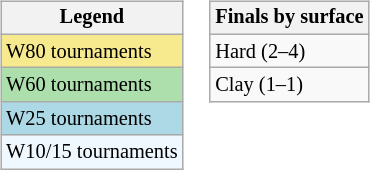<table>
<tr valign=top>
<td><br><table class="wikitable" style="font-size:85%">
<tr>
<th>Legend</th>
</tr>
<tr style="background:#f7e98e;">
<td>W80 tournaments</td>
</tr>
<tr style="background:#addfad;">
<td>W60 tournaments</td>
</tr>
<tr style="background:lightblue;">
<td>W25 tournaments</td>
</tr>
<tr style="background:#f0f8ff;">
<td>W10/15 tournaments</td>
</tr>
</table>
</td>
<td><br><table class="wikitable" style="font-size:85%">
<tr>
<th>Finals by surface</th>
</tr>
<tr>
<td>Hard (2–4)</td>
</tr>
<tr>
<td>Clay (1–1)</td>
</tr>
</table>
</td>
</tr>
</table>
